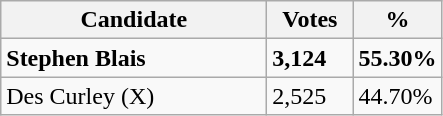<table class="wikitable">
<tr>
<th scope="col" style="width: 170px">Candidate</th>
<th scope="col" style="width: 50px">Votes</th>
<th scope="col" style="width: 40px">%</th>
</tr>
<tr style="font-weight: bold;">
<td>Stephen Blais</td>
<td>3,124</td>
<td>55.30%</td>
</tr>
<tr>
<td>Des Curley (X)</td>
<td>2,525</td>
<td>44.70%</td>
</tr>
</table>
